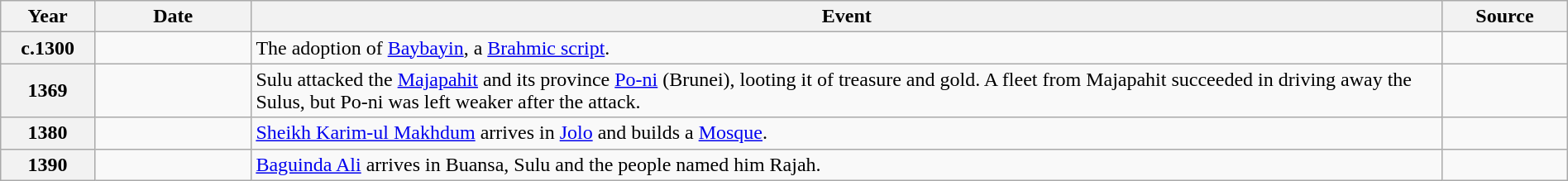<table class="wikitable toptextcells" style="width:100%;">
<tr>
<th scope="col" style="width:6%;">Year</th>
<th scope="col" style="width:10%;">Date</th>
<th scope="col">Event</th>
<th scope="col" style="width:8%;">Source</th>
</tr>
<tr>
<th scope="row">c.1300</th>
<td></td>
<td>The adoption of <a href='#'>Baybayin</a>, a <a href='#'>Brahmic script</a>.</td>
<td></td>
</tr>
<tr>
<th scope="row">1369</th>
<td></td>
<td>Sulu attacked the <a href='#'>Majapahit</a> and its province <a href='#'>Po-ni</a> (Brunei), looting it of treasure and gold. A fleet from Majapahit succeeded in driving away the Sulus, but Po-ni was left weaker after the attack.</td>
<td></td>
</tr>
<tr>
<th scope="row">1380</th>
<td></td>
<td><a href='#'>Sheikh Karim-ul Makhdum</a> arrives in <a href='#'>Jolo</a> and builds a <a href='#'>Mosque</a>.</td>
<td></td>
</tr>
<tr>
<th scope="row">1390</th>
<td></td>
<td><a href='#'>Baguinda Ali</a> arrives in Buansa, Sulu and the people named him Rajah.</td>
<td></td>
</tr>
</table>
